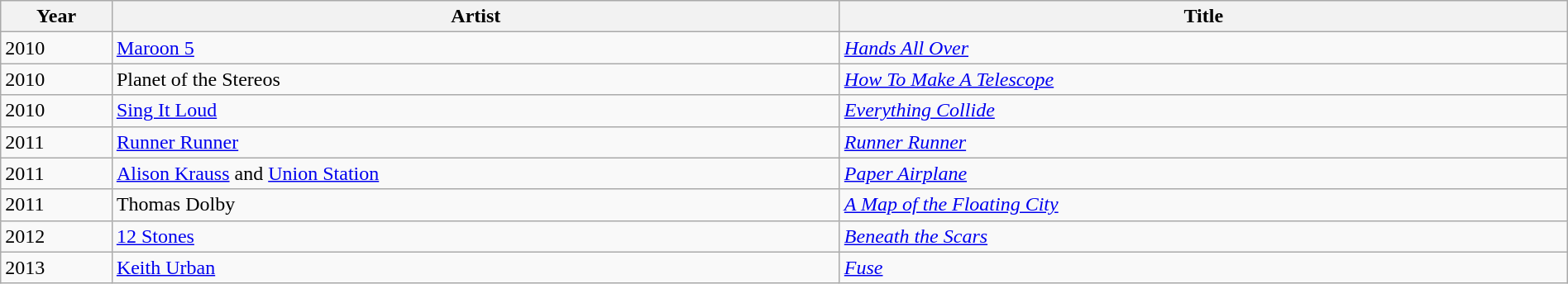<table class="wikitable sortable" style="width:100%;">
<tr>
<th style="width:30px;">Year</th>
<th style="width:250px;">Artist</th>
<th style="width:250px;">Title</th>
</tr>
<tr>
<td>2010</td>
<td><a href='#'>Maroon 5</a></td>
<td><em><a href='#'>Hands All Over</a></em></td>
</tr>
<tr>
<td>2010</td>
<td>Planet of the Stereos</td>
<td><em><a href='#'>How To Make A Telescope</a></em></td>
</tr>
<tr>
<td>2010</td>
<td><a href='#'>Sing It Loud</a></td>
<td><em><a href='#'>Everything Collide</a></em></td>
</tr>
<tr>
<td>2011</td>
<td><a href='#'>Runner Runner</a></td>
<td><em><a href='#'>Runner Runner</a></em></td>
</tr>
<tr>
<td>2011</td>
<td><a href='#'>Alison Krauss</a> and <a href='#'>Union Station</a></td>
<td><em><a href='#'>Paper Airplane</a></em></td>
</tr>
<tr>
<td>2011</td>
<td>Thomas Dolby</td>
<td><em><a href='#'>A Map of the Floating City</a></em></td>
</tr>
<tr>
<td>2012</td>
<td><a href='#'>12 Stones</a></td>
<td><em><a href='#'>Beneath the Scars</a></em></td>
</tr>
<tr>
<td>2013</td>
<td><a href='#'>Keith Urban</a></td>
<td><em><a href='#'>Fuse</a></em></td>
</tr>
</table>
